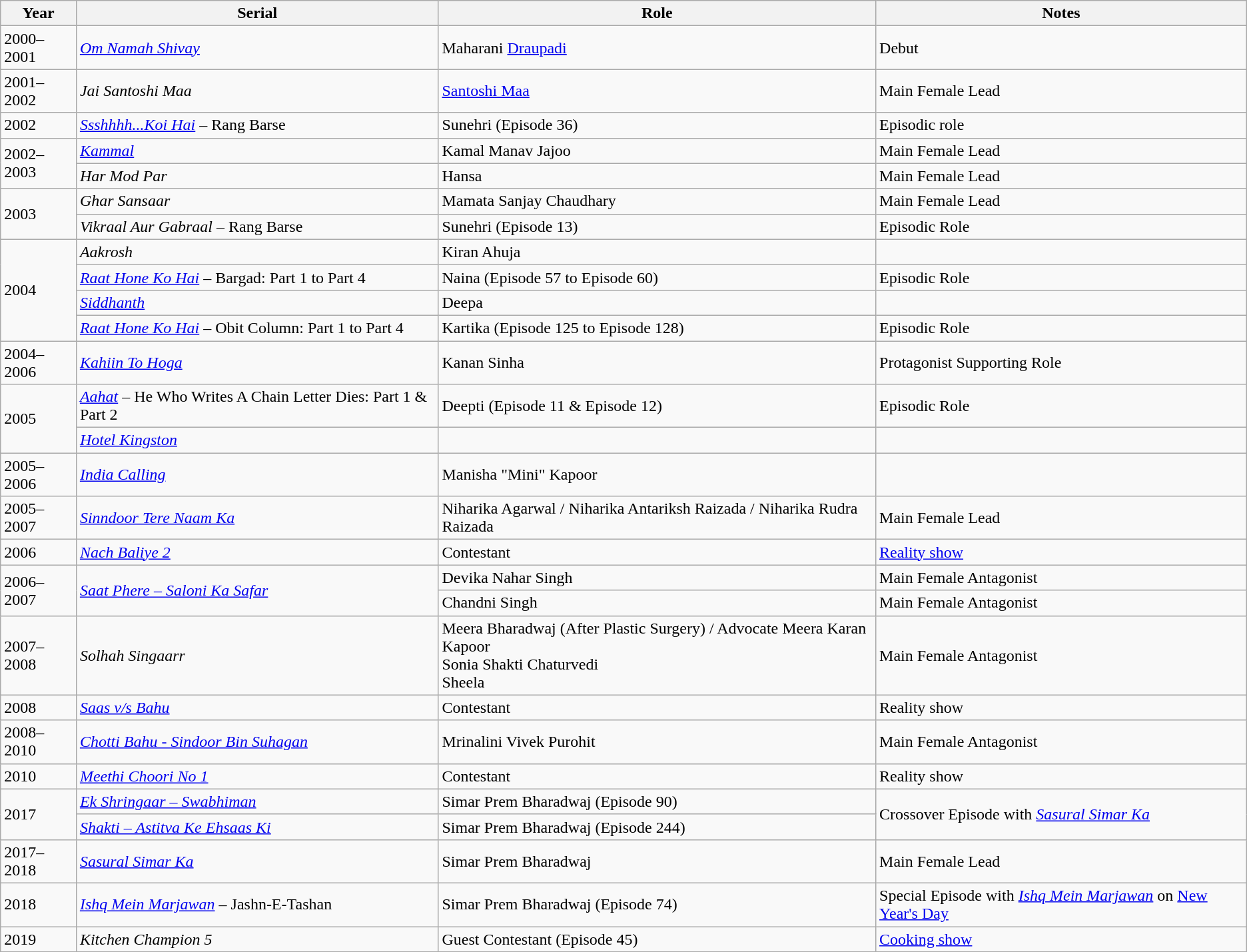<table class="wikitable sortable">
<tr>
<th>Year</th>
<th>Serial</th>
<th>Role</th>
<th>Notes</th>
</tr>
<tr>
<td>2000–2001</td>
<td><em><a href='#'> Om Namah Shivay</a></em></td>
<td>Maharani <a href='#'>Draupadi</a></td>
<td>Debut</td>
</tr>
<tr>
<td>2001–2002</td>
<td><em>Jai Santoshi Maa</em></td>
<td><a href='#'>Santoshi Maa</a></td>
<td>Main Female Lead</td>
</tr>
<tr>
<td>2002</td>
<td><em><a href='#'>Ssshhhh...Koi Hai</a></em> – Rang Barse</td>
<td>Sunehri (Episode 36)</td>
<td>Episodic role</td>
</tr>
<tr>
<td rowspan="2">2002–2003</td>
<td><em><a href='#'>Kammal</a></em></td>
<td>Kamal Manav Jajoo</td>
<td>Main Female Lead</td>
</tr>
<tr>
<td><em>Har Mod Par</em></td>
<td>Hansa</td>
<td>Main Female Lead</td>
</tr>
<tr>
<td rowspan="2">2003</td>
<td><em>Ghar Sansaar</em></td>
<td>Mamata Sanjay Chaudhary</td>
<td>Main Female Lead</td>
</tr>
<tr>
<td><em>Vikraal Aur Gabraal</em> – Rang Barse</td>
<td>Sunehri (Episode 13)</td>
<td>Episodic Role</td>
</tr>
<tr>
<td rowspan="4">2004</td>
<td><em>Aakrosh</em></td>
<td>Kiran Ahuja</td>
<td></td>
</tr>
<tr>
<td><em><a href='#'>Raat Hone Ko Hai</a></em> – Bargad: Part 1 to Part 4</td>
<td>Naina (Episode 57 to Episode 60)</td>
<td>Episodic Role</td>
</tr>
<tr>
<td><em><a href='#'> Siddhanth</a></em></td>
<td>Deepa</td>
<td></td>
</tr>
<tr>
<td><em><a href='#'>Raat Hone Ko Hai</a></em> – Obit Column: Part 1 to Part 4</td>
<td>Kartika (Episode 125 to Episode 128)</td>
<td>Episodic Role</td>
</tr>
<tr>
<td>2004–2006</td>
<td><em><a href='#'>Kahiin To Hoga</a></em></td>
<td>Kanan Sinha</td>
<td>Protagonist Supporting Role</td>
</tr>
<tr>
<td rowspan="2">2005</td>
<td><em><a href='#'>Aahat</a></em> – He Who Writes A Chain Letter Dies: Part 1 & Part 2</td>
<td>Deepti (Episode 11 & Episode 12)</td>
<td>Episodic Role</td>
</tr>
<tr>
<td><em><a href='#'>Hotel Kingston</a></em></td>
<td></td>
<td></td>
</tr>
<tr>
<td>2005–2006</td>
<td><em><a href='#'>India Calling</a></em></td>
<td>Manisha "Mini" Kapoor</td>
<td></td>
</tr>
<tr>
<td>2005–2007</td>
<td><em><a href='#'>Sinndoor Tere Naam Ka</a></em></td>
<td>Niharika Agarwal / Niharika Antariksh Raizada / Niharika Rudra Raizada</td>
<td>Main Female Lead</td>
</tr>
<tr>
<td>2006</td>
<td><em><a href='#'>Nach Baliye 2</a></em></td>
<td>Contestant</td>
<td><a href='#'>Reality show</a></td>
</tr>
<tr>
<td rowspan = "2">2006–2007</td>
<td rowspan = "2"><em><a href='#'>Saat Phere – Saloni Ka Safar</a></em></td>
<td>Devika Nahar Singh</td>
<td>Main Female Antagonist</td>
</tr>
<tr>
<td>Chandni Singh</td>
<td>Main Female Antagonist</td>
</tr>
<tr>
<td>2007–2008</td>
<td><em>Solhah Singaarr</em></td>
<td>Meera Bharadwaj (After Plastic Surgery) / Advocate Meera Karan Kapoor <br>Sonia Shakti Chaturvedi <br>Sheela</td>
<td>Main Female Antagonist</td>
</tr>
<tr>
<td>2008</td>
<td><em><a href='#'>Saas v/s Bahu</a></em></td>
<td>Contestant</td>
<td>Reality show</td>
</tr>
<tr>
<td>2008–2010</td>
<td><em><a href='#'>Chotti Bahu - Sindoor Bin Suhagan</a></em></td>
<td>Mrinalini Vivek Purohit</td>
<td>Main Female Antagonist</td>
</tr>
<tr>
<td>2010</td>
<td><em><a href='#'>Meethi Choori No 1</a></em></td>
<td>Contestant</td>
<td>Reality show</td>
</tr>
<tr>
<td rowspan="2">2017</td>
<td><em><a href='#'>Ek Shringaar – Swabhiman</a></em></td>
<td>Simar Prem  Bharadwaj (Episode 90)</td>
<td rowspan="2">Crossover Episode with <em><a href='#'>Sasural Simar Ka</a></em></td>
</tr>
<tr>
<td><em><a href='#'>Shakti – Astitva Ke Ehsaas Ki</a></em></td>
<td>Simar Prem Bharadwaj (Episode 244)</td>
</tr>
<tr>
<td>2017–2018</td>
<td><em><a href='#'>Sasural Simar Ka</a></em></td>
<td>Simar Prem Bharadwaj</td>
<td>Main Female Lead</td>
</tr>
<tr>
<td>2018</td>
<td><em><a href='#'>Ishq Mein Marjawan</a></em> – Jashn-E-Tashan</td>
<td>Simar Prem Bharadwaj (Episode 74)</td>
<td>Special Episode with <em><a href='#'>Ishq Mein Marjawan</a></em> on <a href='#'>New Year's Day</a></td>
</tr>
<tr>
<td>2019</td>
<td><em>Kitchen Champion 5</em></td>
<td>Guest Contestant (Episode 45)</td>
<td><a href='#'>Cooking show</a></td>
</tr>
<tr>
</tr>
</table>
